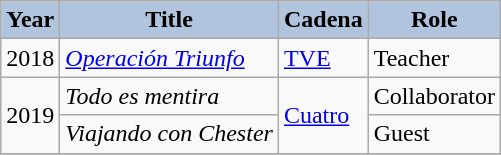<table class="wikitable">
<tr>
<th style="background: #B0C4DE;">Year</th>
<th style="background: #B0C4DE;">Title</th>
<th style="background: #B0C4DE;">Cadena</th>
<th style="background: #B0C4DE;">Role</th>
</tr>
<tr>
<td>2018</td>
<td><em><a href='#'>Operación Triunfo</a></em></td>
<td><a href='#'>TVE</a></td>
<td>Teacher</td>
</tr>
<tr>
<td rowspan="2">2019</td>
<td><em>Todo es mentira</em></td>
<td rowspan="2"><a href='#'>Cuatro</a></td>
<td>Collaborator</td>
</tr>
<tr>
<td><em>Viajando con Chester</em></td>
<td>Guest</td>
</tr>
<tr>
</tr>
</table>
